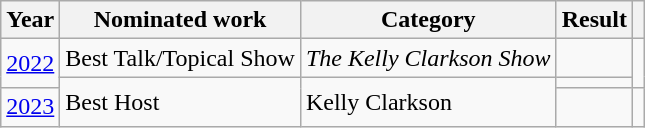<table class="wikitable plainrowheaders">
<tr>
<th>Year</th>
<th>Nominated work</th>
<th>Category</th>
<th>Result</th>
<th></th>
</tr>
<tr>
<td scope="row" rowspan="2"><a href='#'>2022</a></td>
<td>Best Talk/Topical Show</td>
<td><em>The Kelly Clarkson Show</em></td>
<td></td>
<td rowspan=2></td>
</tr>
<tr>
<td rowspan="2">Best Host</td>
<td rowspan="2">Kelly Clarkson</td>
<td></td>
</tr>
<tr>
<td scope="row"><a href='#'>2023</a></td>
<td></td>
<td></td>
</tr>
</table>
